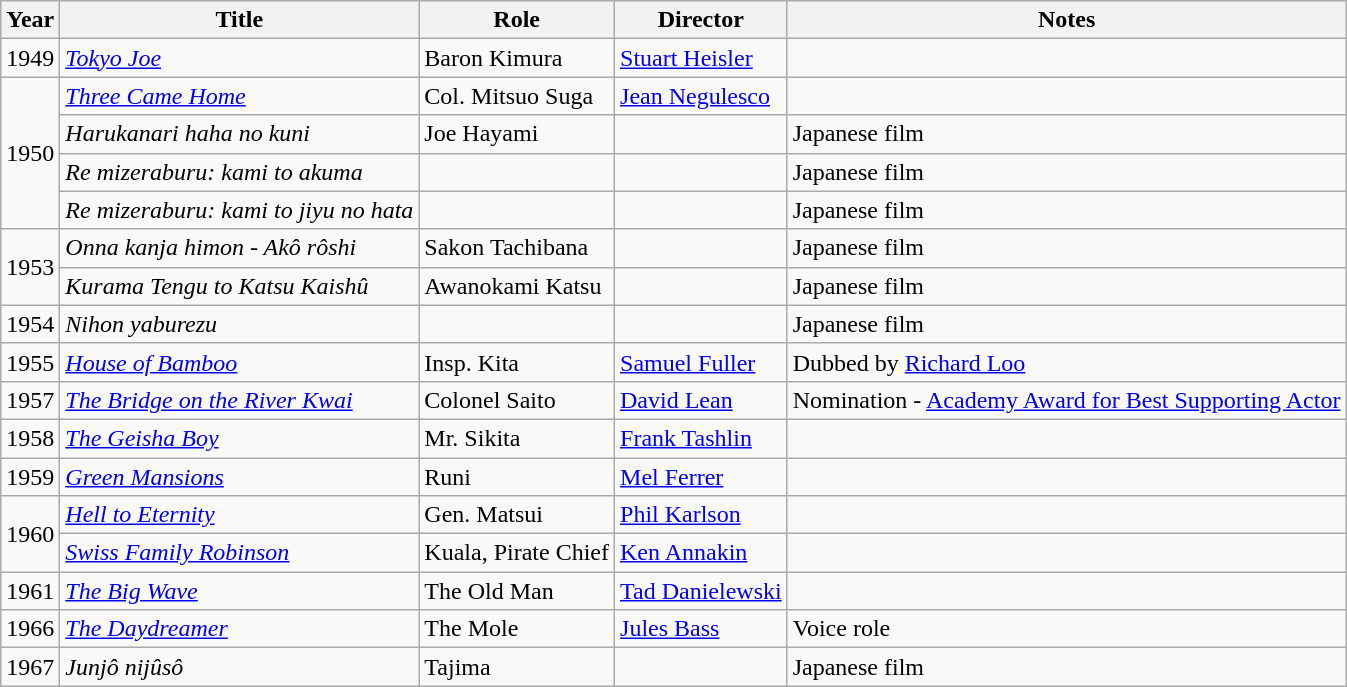<table class="wikitable plainrowheaders sortable">
<tr>
<th scope="col">Year</th>
<th scope="col">Title</th>
<th scope="col">Role</th>
<th scope="col">Director</th>
<th scope="col">Notes</th>
</tr>
<tr>
<td>1949</td>
<td><em><a href='#'>Tokyo Joe</a></em></td>
<td>Baron Kimura</td>
<td><a href='#'>Stuart Heisler</a></td>
<td></td>
</tr>
<tr>
<td rowspan=4>1950</td>
<td><em><a href='#'>Three Came Home</a></em></td>
<td>Col. Mitsuo Suga</td>
<td><a href='#'>Jean Negulesco</a></td>
<td></td>
</tr>
<tr>
<td><em>Harukanari haha no kuni</em></td>
<td>Joe Hayami</td>
<td></td>
<td>Japanese film</td>
</tr>
<tr>
<td><em>Re mizeraburu: kami to akuma</em></td>
<td></td>
<td></td>
<td>Japanese film</td>
</tr>
<tr>
<td><em>Re mizeraburu: kami to jiyu no hata</em></td>
<td></td>
<td></td>
<td>Japanese film</td>
</tr>
<tr>
<td rowspan=2>1953</td>
<td><em>Onna kanja himon - Akô rôshi</em></td>
<td>Sakon Tachibana</td>
<td></td>
<td>Japanese film</td>
</tr>
<tr>
<td><em>Kurama Tengu to Katsu Kaishû</em></td>
<td>Awanokami Katsu</td>
<td></td>
<td>Japanese film</td>
</tr>
<tr>
<td>1954</td>
<td><em>Nihon yaburezu</em></td>
<td></td>
<td></td>
<td>Japanese film</td>
</tr>
<tr>
<td>1955</td>
<td><em><a href='#'>House of Bamboo</a></em></td>
<td>Insp. Kita</td>
<td><a href='#'>Samuel Fuller</a></td>
<td>Dubbed by <a href='#'>Richard Loo</a></td>
</tr>
<tr>
<td>1957</td>
<td><em><a href='#'>The Bridge on the River Kwai</a></em></td>
<td>Colonel Saito</td>
<td><a href='#'>David Lean</a></td>
<td>Nomination - <a href='#'>Academy Award for Best Supporting Actor</a></td>
</tr>
<tr>
<td>1958</td>
<td><em><a href='#'>The Geisha Boy</a></em></td>
<td>Mr. Sikita</td>
<td><a href='#'>Frank Tashlin</a></td>
<td></td>
</tr>
<tr>
<td>1959</td>
<td><em><a href='#'>Green Mansions</a></em></td>
<td>Runi</td>
<td><a href='#'>Mel Ferrer</a></td>
<td></td>
</tr>
<tr>
<td rowspan=2>1960</td>
<td><em><a href='#'>Hell to Eternity</a></em></td>
<td>Gen. Matsui</td>
<td><a href='#'>Phil Karlson</a></td>
<td></td>
</tr>
<tr>
<td><em><a href='#'>Swiss Family Robinson</a></em></td>
<td>Kuala, Pirate Chief</td>
<td><a href='#'>Ken Annakin</a></td>
<td></td>
</tr>
<tr>
<td>1961</td>
<td><em><a href='#'>The Big Wave</a></em></td>
<td>The Old Man</td>
<td><a href='#'>Tad Danielewski</a></td>
<td></td>
</tr>
<tr>
<td>1966</td>
<td><em><a href='#'>The Daydreamer</a></em></td>
<td>The Mole</td>
<td><a href='#'>Jules Bass</a></td>
<td>Voice role</td>
</tr>
<tr>
<td>1967</td>
<td><em>Junjô nijûsô</em></td>
<td>Tajima</td>
<td></td>
<td>Japanese film</td>
</tr>
</table>
